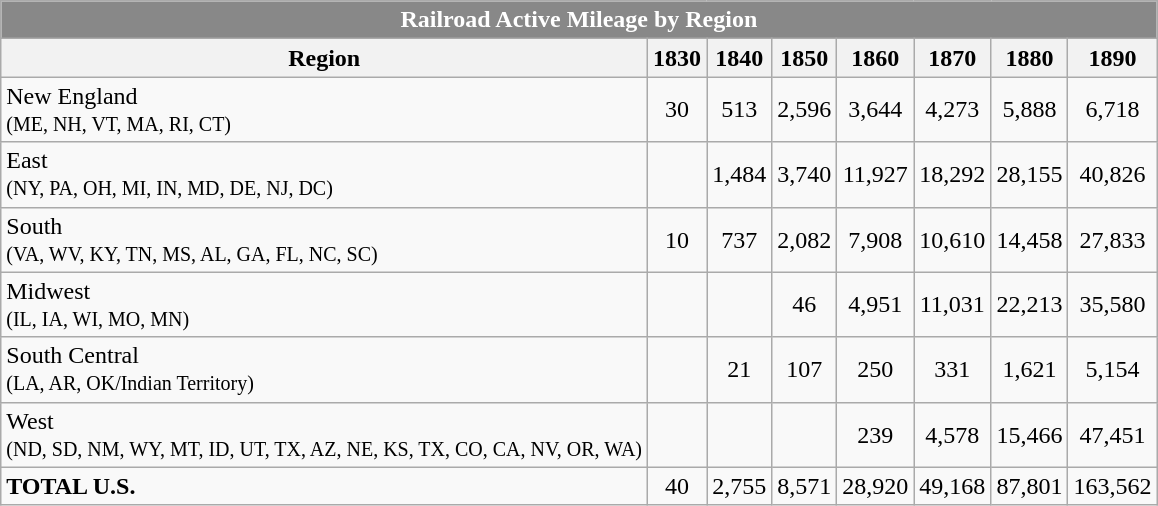<table class="wikitable sortable" style="text-align:center">
<tr>
<td colspan="18" style= "background: #888888; color: #ffffff"><strong> Railroad Active Mileage by Region</strong></td>
</tr>
<tr>
<th>Region</th>
<th>1830</th>
<th>1840</th>
<th>1850</th>
<th>1860</th>
<th>1870</th>
<th>1880</th>
<th>1890</th>
</tr>
<tr>
<td align=left>New England <br><small>(ME, NH, VT, MA, RI, CT)</small></td>
<td>30</td>
<td>513</td>
<td>2,596</td>
<td>3,644</td>
<td>4,273</td>
<td>5,888</td>
<td>6,718</td>
</tr>
<tr>
<td align=left>East <br><small>(NY, PA, OH, MI, IN, MD, DE, NJ, DC)</small></td>
<td> </td>
<td>1,484</td>
<td>3,740</td>
<td>11,927</td>
<td>18,292</td>
<td>28,155</td>
<td>40,826</td>
</tr>
<tr>
<td align=left>South <br><small>(VA, WV, KY, TN, MS, AL, GA, FL, NC, SC)</small></td>
<td>10</td>
<td>737</td>
<td>2,082</td>
<td>7,908</td>
<td>10,610</td>
<td>14,458</td>
<td>27,833</td>
</tr>
<tr>
<td align=left>Midwest <br><small>(IL, IA, WI, MO, MN)</small></td>
<td> </td>
<td></td>
<td>46</td>
<td>4,951</td>
<td>11,031</td>
<td>22,213</td>
<td>35,580</td>
</tr>
<tr>
<td align=left>South Central <br><small>(LA, AR, OK/Indian Territory)</small></td>
<td> </td>
<td>21</td>
<td>107</td>
<td>250</td>
<td>331</td>
<td>1,621</td>
<td>5,154</td>
</tr>
<tr>
<td align=left>West <br><small>(ND, SD, NM, WY, MT, ID, UT, TX, AZ, NE, KS, TX, CO, CA, NV, OR, WA)</small></td>
<td> </td>
<td> </td>
<td> </td>
<td>239</td>
<td>4,578</td>
<td>15,466</td>
<td>47,451</td>
</tr>
<tr>
<td align=left><strong>TOTAL U.S.</strong></td>
<td>40</td>
<td>2,755</td>
<td>8,571</td>
<td>28,920</td>
<td>49,168</td>
<td>87,801</td>
<td>163,562</td>
</tr>
</table>
